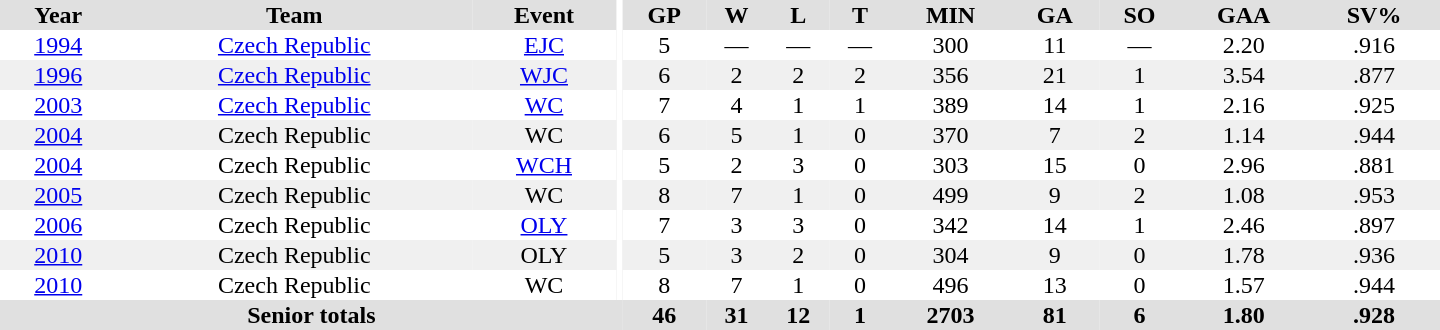<table border="0" cellpadding="1" cellspacing="0" ID="Table3" style="text-align:center; width:60em">
<tr ALIGN="center" bgcolor="#e0e0e0">
<th>Year</th>
<th>Team</th>
<th>Event</th>
<th rowspan="99" bgcolor="#ffffff"></th>
<th>GP</th>
<th>W</th>
<th>L</th>
<th>T</th>
<th>MIN</th>
<th>GA</th>
<th>SO</th>
<th>GAA</th>
<th>SV%</th>
</tr>
<tr>
<td><a href='#'>1994</a></td>
<td><a href='#'>Czech Republic</a></td>
<td><a href='#'>EJC</a></td>
<td>5</td>
<td>—</td>
<td>—</td>
<td>—</td>
<td>300</td>
<td>11</td>
<td>—</td>
<td>2.20</td>
<td>.916</td>
</tr>
<tr bgcolor="#f0f0f0">
<td><a href='#'>1996</a></td>
<td><a href='#'>Czech Republic</a></td>
<td><a href='#'>WJC</a></td>
<td>6</td>
<td>2</td>
<td>2</td>
<td>2</td>
<td>356</td>
<td>21</td>
<td>1</td>
<td>3.54</td>
<td>.877</td>
</tr>
<tr>
<td><a href='#'>2003</a></td>
<td><a href='#'>Czech Republic</a></td>
<td><a href='#'>WC</a></td>
<td>7</td>
<td>4</td>
<td>1</td>
<td>1</td>
<td>389</td>
<td>14</td>
<td>1</td>
<td>2.16</td>
<td>.925</td>
</tr>
<tr bgcolor="#f0f0f0">
<td><a href='#'>2004</a></td>
<td>Czech Republic</td>
<td>WC</td>
<td>6</td>
<td>5</td>
<td>1</td>
<td>0</td>
<td>370</td>
<td>7</td>
<td>2</td>
<td>1.14</td>
<td>.944</td>
</tr>
<tr>
<td><a href='#'>2004</a></td>
<td>Czech Republic</td>
<td><a href='#'>WCH</a></td>
<td>5</td>
<td>2</td>
<td>3</td>
<td>0</td>
<td>303</td>
<td>15</td>
<td>0</td>
<td>2.96</td>
<td>.881</td>
</tr>
<tr bgcolor="#f0f0f0">
<td><a href='#'>2005</a></td>
<td>Czech Republic</td>
<td>WC</td>
<td>8</td>
<td>7</td>
<td>1</td>
<td>0</td>
<td>499</td>
<td>9</td>
<td>2</td>
<td>1.08</td>
<td>.953</td>
</tr>
<tr>
<td><a href='#'>2006</a></td>
<td>Czech Republic</td>
<td><a href='#'>OLY</a></td>
<td>7</td>
<td>3</td>
<td>3</td>
<td>0</td>
<td>342</td>
<td>14</td>
<td>1</td>
<td>2.46</td>
<td>.897</td>
</tr>
<tr bgcolor="#f0f0f0">
<td><a href='#'>2010</a></td>
<td>Czech Republic</td>
<td>OLY</td>
<td>5</td>
<td>3</td>
<td>2</td>
<td>0</td>
<td>304</td>
<td>9</td>
<td>0</td>
<td>1.78</td>
<td>.936</td>
</tr>
<tr>
<td><a href='#'>2010</a></td>
<td>Czech Republic</td>
<td>WC</td>
<td>8</td>
<td>7</td>
<td>1</td>
<td>0</td>
<td>496</td>
<td>13</td>
<td>0</td>
<td>1.57</td>
<td>.944</td>
</tr>
<tr bgcolor="#e0e0e0">
<th colspan=4>Senior totals</th>
<th>46</th>
<th>31</th>
<th>12</th>
<th>1</th>
<th>2703</th>
<th>81</th>
<th>6</th>
<th>1.80</th>
<th>.928</th>
</tr>
</table>
